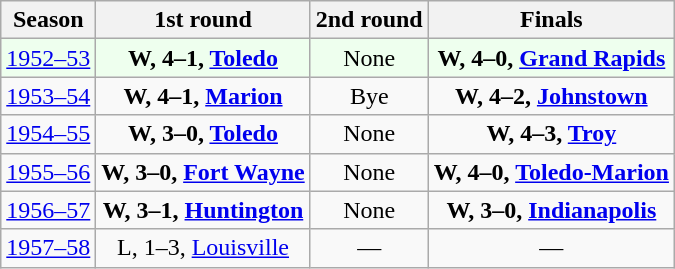<table class="wikitable" style="text-align:center">
<tr>
<th>Season</th>
<th>1st round</th>
<th>2nd round</th>
<th>Finals</th>
</tr>
<tr bgcolor="#eeffee">
<td><a href='#'>1952–53</a></td>
<td><strong>W, 4–1, <a href='#'>Toledo</a></strong></td>
<td>None</td>
<td><strong>W, 4–0, <a href='#'>Grand Rapids</a></strong></td>
</tr>
<tr>
<td><a href='#'>1953–54</a></td>
<td><strong>W, 4–1, <a href='#'>Marion</a></strong></td>
<td>Bye</td>
<td><strong>W, 4–2, <a href='#'>Johnstown</a></strong></td>
</tr>
<tr>
<td><a href='#'>1954–55</a></td>
<td><strong>W, 3–0, <a href='#'>Toledo</a></strong></td>
<td>None</td>
<td><strong>W, 4–3, <a href='#'>Troy</a></strong></td>
</tr>
<tr>
<td><a href='#'>1955–56</a></td>
<td><strong>W, 3–0, <a href='#'>Fort Wayne</a></strong></td>
<td>None</td>
<td><strong>W, 4–0, <a href='#'>Toledo-Marion</a></strong></td>
</tr>
<tr>
<td><a href='#'>1956–57</a></td>
<td><strong>W, 3–1, <a href='#'>Huntington</a></strong></td>
<td>None</td>
<td><strong>W, 3–0, <a href='#'>Indianapolis</a></strong></td>
</tr>
<tr>
<td><a href='#'>1957–58</a></td>
<td>L, 1–3, <a href='#'>Louisville</a></td>
<td>—</td>
<td>—</td>
</tr>
</table>
